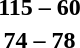<table style="text-align:center">
<tr>
<th width=200></th>
<th width=100></th>
<th width=200></th>
</tr>
<tr>
<td align=right><strong></strong></td>
<td><strong>115 – 60</strong></td>
<td align=left></td>
</tr>
<tr>
<td align=right></td>
<td><strong>74 – 78</strong></td>
<td align=left><strong></strong></td>
</tr>
</table>
